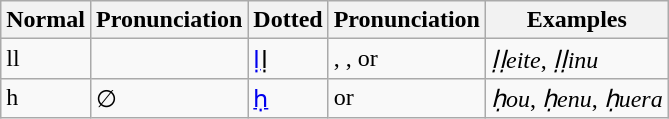<table class="wikitable">
<tr>
<th>Normal</th>
<th>Pronunciation</th>
<th>Dotted</th>
<th>Pronunciation</th>
<th>Examples</th>
</tr>
<tr>
<td>ll</td>
<td></td>
<td><a href='#'>ḷ</a>ḷ</td>
<td>, ,  or </td>
<td><em>ḷḷeite</em>, <em>ḷḷinu</em></td>
</tr>
<tr>
<td>h</td>
<td>∅</td>
<td><a href='#'>ḥ</a></td>
<td> or </td>
<td><em>ḥou</em>, <em>ḥenu</em>, <em>ḥuera</em></td>
</tr>
</table>
